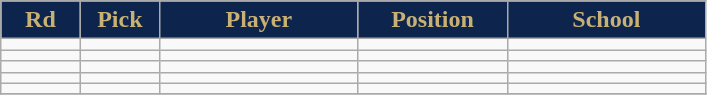<table class="wikitable sortable">
<tr>
<th style="background:#0d254c;color:#c9b074;"  width="8%">Rd</th>
<th style="background:#0d254c;color:#c9b074;"  width="8%">Pick</th>
<th style="background:#0d254c;color:#c9b074;"  width="20%">Player</th>
<th style="background:#0d254c;color:#c9b074;"  width="15%">Position</th>
<th style="background:#0d254c;color:#c9b074;"  width="20%">School</th>
</tr>
<tr align="center">
<td align=center></td>
<td></td>
<td></td>
<td></td>
<td></td>
</tr>
<tr align="center">
<td align=center></td>
<td></td>
<td></td>
<td></td>
<td></td>
</tr>
<tr align="center">
<td align=center></td>
<td></td>
<td></td>
<td></td>
<td></td>
</tr>
<tr align="center">
<td align=center></td>
<td></td>
<td></td>
<td></td>
<td></td>
</tr>
<tr align="center">
<td align=center></td>
<td></td>
<td></td>
<td></td>
<td></td>
</tr>
<tr>
</tr>
</table>
